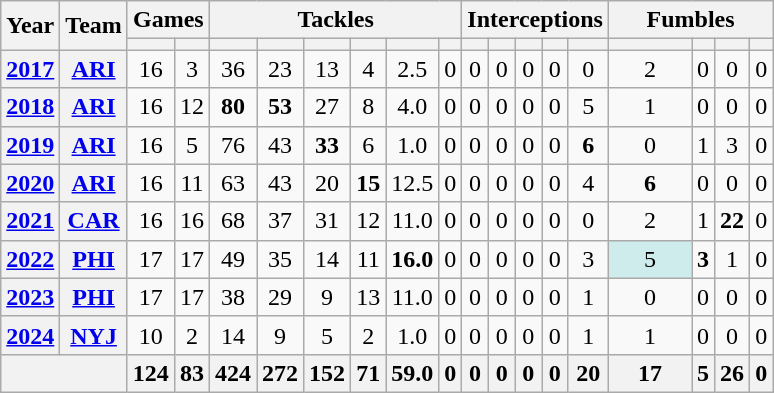<table class="wikitable" style="text-align: center;">
<tr>
<th rowspan="2">Year</th>
<th rowspan="2">Team</th>
<th colspan="2">Games</th>
<th colspan="6">Tackles</th>
<th colspan="5">Interceptions</th>
<th colspan="4">Fumbles</th>
</tr>
<tr>
<th></th>
<th></th>
<th></th>
<th></th>
<th></th>
<th></th>
<th></th>
<th></th>
<th></th>
<th></th>
<th></th>
<th></th>
<th></th>
<th></th>
<th></th>
<th></th>
<th></th>
</tr>
<tr>
<th><a href='#'>2017</a></th>
<th><a href='#'>ARI</a></th>
<td>16</td>
<td>3</td>
<td>36</td>
<td>23</td>
<td>13</td>
<td>4</td>
<td>2.5</td>
<td>0</td>
<td>0</td>
<td>0</td>
<td>0</td>
<td>0</td>
<td>0</td>
<td>2</td>
<td>0</td>
<td>0</td>
<td>0</td>
</tr>
<tr>
<th><a href='#'>2018</a></th>
<th><a href='#'>ARI</a></th>
<td>16</td>
<td>12</td>
<td><strong>80</strong></td>
<td><strong>53</strong></td>
<td>27</td>
<td>8</td>
<td>4.0</td>
<td>0</td>
<td>0</td>
<td>0</td>
<td>0</td>
<td>0</td>
<td>5</td>
<td>1</td>
<td>0</td>
<td>0</td>
<td>0</td>
</tr>
<tr>
<th><a href='#'>2019</a></th>
<th><a href='#'>ARI</a></th>
<td>16</td>
<td>5</td>
<td>76</td>
<td>43</td>
<td><strong>33</strong></td>
<td>6</td>
<td>1.0</td>
<td>0</td>
<td>0</td>
<td>0</td>
<td>0</td>
<td>0</td>
<td><strong>6</strong></td>
<td>0</td>
<td>1</td>
<td>3</td>
<td>0</td>
</tr>
<tr>
<th><a href='#'>2020</a></th>
<th><a href='#'>ARI</a></th>
<td>16</td>
<td>11</td>
<td>63</td>
<td>43</td>
<td>20</td>
<td><strong>15</strong></td>
<td>12.5</td>
<td>0</td>
<td>0</td>
<td>0</td>
<td>0</td>
<td>0</td>
<td>4</td>
<td><strong>6</strong></td>
<td>0</td>
<td>0</td>
<td>0</td>
</tr>
<tr>
<th><a href='#'>2021</a></th>
<th><a href='#'>CAR</a></th>
<td>16</td>
<td>16</td>
<td>68</td>
<td>37</td>
<td>31</td>
<td>12</td>
<td>11.0</td>
<td>0</td>
<td>0</td>
<td>0</td>
<td>0</td>
<td>0</td>
<td>0</td>
<td>2</td>
<td>1</td>
<td><strong>22</strong></td>
<td>0</td>
</tr>
<tr>
<th><a href='#'>2022</a></th>
<th><a href='#'>PHI</a></th>
<td>17</td>
<td>17</td>
<td>49</td>
<td>35</td>
<td>14</td>
<td>11</td>
<td><strong>16.0</strong></td>
<td>0</td>
<td>0</td>
<td>0</td>
<td>0</td>
<td>0</td>
<td>3</td>
<td style="background:#cfecec; width:3em;">5</td>
<td><strong>3</strong></td>
<td>1</td>
<td>0</td>
</tr>
<tr>
<th><a href='#'>2023</a></th>
<th><a href='#'>PHI</a></th>
<td>17</td>
<td>17</td>
<td>38</td>
<td>29</td>
<td>9</td>
<td>13</td>
<td>11.0</td>
<td>0</td>
<td>0</td>
<td>0</td>
<td>0</td>
<td>0</td>
<td>1</td>
<td>0</td>
<td>0</td>
<td>0</td>
<td>0</td>
</tr>
<tr>
<th><a href='#'>2024</a></th>
<th><a href='#'>NYJ</a></th>
<td>10</td>
<td>2</td>
<td>14</td>
<td>9</td>
<td>5</td>
<td>2</td>
<td>1.0</td>
<td>0</td>
<td>0</td>
<td>0</td>
<td>0</td>
<td>0</td>
<td>1</td>
<td>1</td>
<td>0</td>
<td>0</td>
<td>0</td>
</tr>
<tr>
<th colspan="2"></th>
<th>124</th>
<th>83</th>
<th>424</th>
<th>272</th>
<th>152</th>
<th>71</th>
<th>59.0</th>
<th>0</th>
<th>0</th>
<th>0</th>
<th>0</th>
<th>0</th>
<th>20</th>
<th>17</th>
<th>5</th>
<th>26</th>
<th>0</th>
</tr>
</table>
